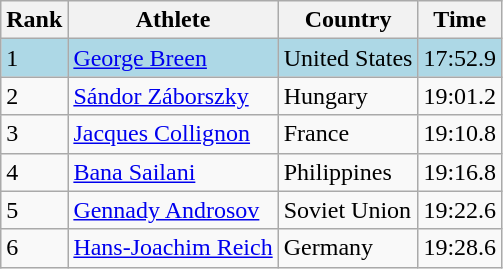<table class="wikitable">
<tr>
<th>Rank</th>
<th>Athlete</th>
<th>Country</th>
<th>Time</th>
</tr>
<tr bgcolor=lightblue>
<td>1</td>
<td><a href='#'>George Breen</a></td>
<td>United States</td>
<td>17:52.9</td>
</tr>
<tr>
<td>2</td>
<td><a href='#'>Sándor Záborszky</a></td>
<td>Hungary</td>
<td>19:01.2</td>
</tr>
<tr>
<td>3</td>
<td><a href='#'>Jacques Collignon</a></td>
<td>France</td>
<td>19:10.8</td>
</tr>
<tr>
<td>4</td>
<td><a href='#'>Bana Sailani</a></td>
<td>Philippines</td>
<td>19:16.8</td>
</tr>
<tr>
<td>5</td>
<td><a href='#'>Gennady Androsov</a></td>
<td>Soviet Union</td>
<td>19:22.6</td>
</tr>
<tr>
<td>6</td>
<td><a href='#'>Hans-Joachim Reich</a></td>
<td>Germany</td>
<td>19:28.6</td>
</tr>
</table>
